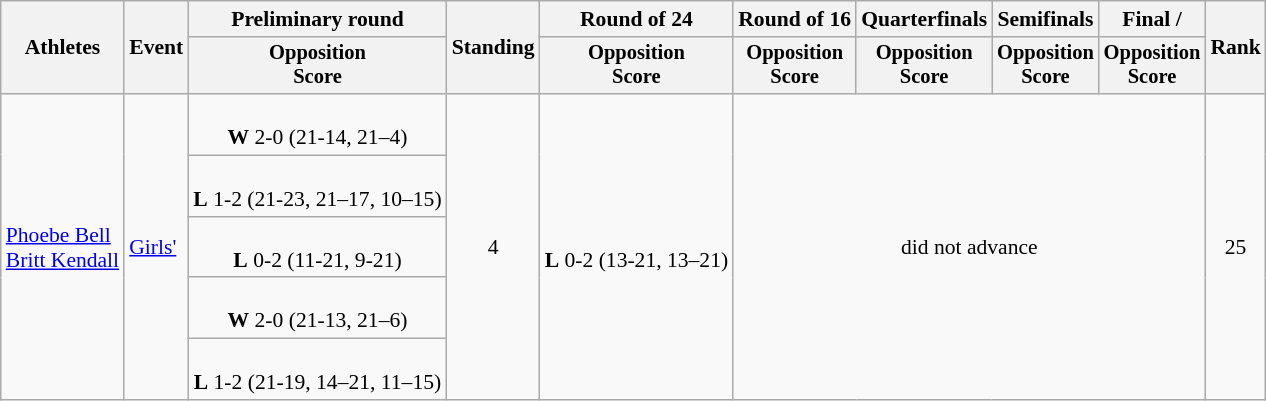<table class=wikitable style="font-size:90%">
<tr>
<th rowspan="2">Athletes</th>
<th rowspan="2">Event</th>
<th>Preliminary round</th>
<th rowspan="2">Standing</th>
<th>Round of 24</th>
<th>Round of 16</th>
<th>Quarterfinals</th>
<th>Semifinals</th>
<th>Final / </th>
<th rowspan=2>Rank</th>
</tr>
<tr style="font-size:95%">
<th>Opposition<br>Score</th>
<th>Opposition<br>Score</th>
<th>Opposition<br>Score</th>
<th>Opposition<br>Score</th>
<th>Opposition<br>Score</th>
<th>Opposition<br>Score</th>
</tr>
<tr align=center>
<td align=left rowspan=5><a href='#'>Phoebe Bell</a><br><a href='#'>Britt Kendall</a></td>
<td align=left rowspan=5><a href='#'>Girls'</a></td>
<td><br><strong>W</strong> 2-0 (21-14, 21–4)</td>
<td rowspan=5>4</td>
<td rowspan=5><br><strong>L</strong> 0-2 (13-21, 13–21)</td>
<td rowspan=5 colspan=4>did not advance</td>
<td rowspan=5>25</td>
</tr>
<tr align=center>
<td><br><strong>L</strong> 1-2 (21-23, 21–17, 10–15)</td>
</tr>
<tr align=center>
<td><br><strong>L</strong> 0-2 (11-21, 9-21)</td>
</tr>
<tr align=center>
<td><br><strong>W</strong> 2-0 (21-13, 21–6)</td>
</tr>
<tr align=center>
<td><br><strong>L</strong> 1-2 (21-19, 14–21, 11–15)</td>
</tr>
</table>
